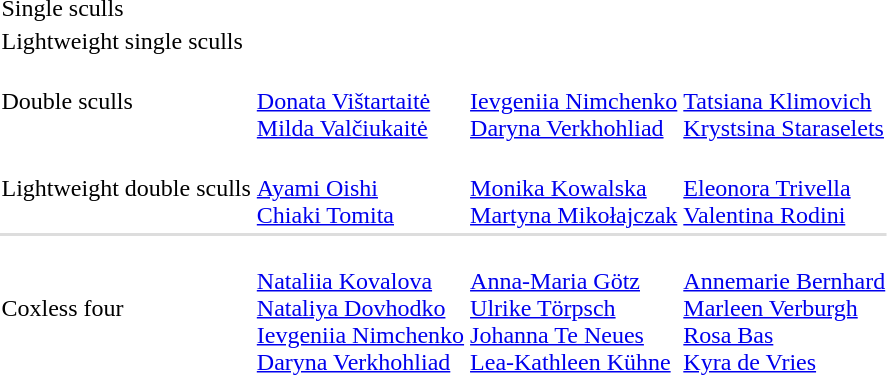<table>
<tr>
<td>Single sculls<br></td>
<td></td>
<td></td>
<td></td>
</tr>
<tr>
<td>Lightweight single sculls<br></td>
<td></td>
<td></td>
<td></td>
</tr>
<tr>
<td>Double sculls<br></td>
<td><br><a href='#'>Donata Vištartaitė</a><br><a href='#'>Milda Valčiukaitė</a></td>
<td><br><a href='#'>Ievgeniia Nimchenko</a><br><a href='#'>Daryna Verkhohliad</a></td>
<td><br><a href='#'>Tatsiana Klimovich</a><br><a href='#'>Krystsina Staraselets</a></td>
</tr>
<tr>
<td>Lightweight double sculls<br></td>
<td><br><a href='#'>Ayami Oishi</a><br><a href='#'>Chiaki Tomita</a></td>
<td><br><a href='#'>Monika Kowalska</a><br><a href='#'>Martyna Mikołajczak</a></td>
<td><br><a href='#'>Eleonora Trivella</a><br><a href='#'>Valentina Rodini</a></td>
</tr>
<tr bgcolor=#DDDDDD>
<td colspan=7></td>
</tr>
<tr>
<td>Coxless four<br></td>
<td><br><a href='#'>Nataliia Kovalova</a><br><a href='#'>Nataliya Dovhodko</a><br><a href='#'>Ievgeniia Nimchenko</a><br><a href='#'>Daryna Verkhohliad</a></td>
<td><br><a href='#'>Anna-Maria Götz</a><br><a href='#'>Ulrike Törpsch</a><br><a href='#'>Johanna Te Neues</a><br><a href='#'>Lea-Kathleen Kühne</a></td>
<td><br><a href='#'>Annemarie Bernhard</a><br><a href='#'>Marleen Verburgh</a><br><a href='#'>Rosa Bas</a><br><a href='#'>Kyra de Vries</a></td>
</tr>
</table>
